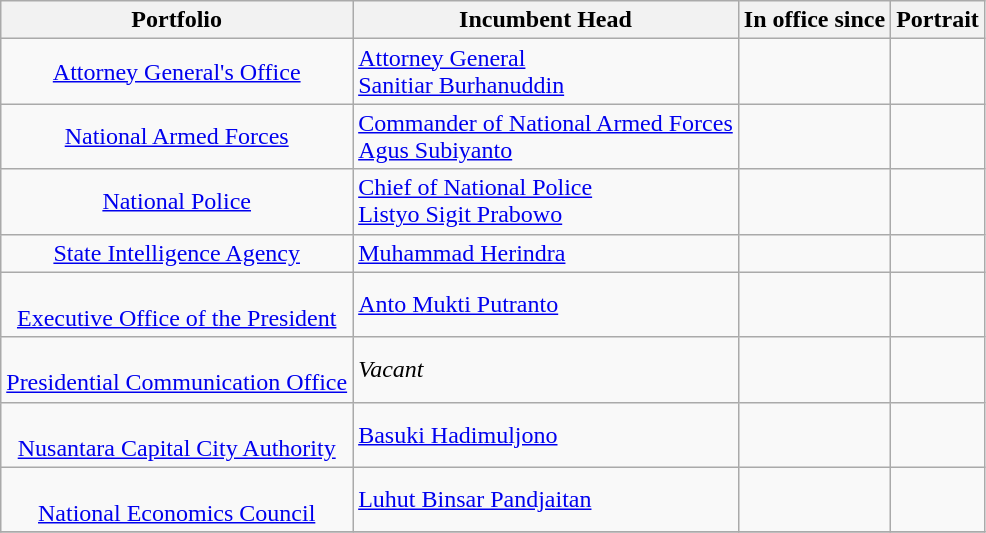<table class="wikitable">
<tr>
<th>Portfolio</th>
<th>Incumbent Head</th>
<th>In office since</th>
<th>Portrait</th>
</tr>
<tr>
<td align="center"><a href='#'>Attorney General's Office</a><br><small></small></td>
<td><a href='#'>Attorney General</a><br><a href='#'>Sanitiar Burhanuddin</a></td>
<td></td>
<td></td>
</tr>
<tr>
<td align="center"><a href='#'>National Armed Forces</a><br><small></small></td>
<td><a href='#'>Commander of National Armed Forces</a><br><a href='#'>Agus Subiyanto</a></td>
<td></td>
<td></td>
</tr>
<tr>
<td align="center"><a href='#'>National Police</a><br><small></small></td>
<td><a href='#'>Chief of National Police</a><br><a href='#'>Listyo Sigit Prabowo</a></td>
<td></td>
<td></td>
</tr>
<tr>
<td align="center"><a href='#'>State Intelligence Agency</a><br><small></small></td>
<td><a href='#'>Muhammad Herindra</a></td>
<td></td>
<td></td>
</tr>
<tr>
<td align="center"><br><a href='#'>Executive Office of the President</a><br><small></small></td>
<td><a href='#'>Anto Mukti Putranto</a></td>
<td></td>
<td></td>
</tr>
<tr>
<td align="center"><br><a href='#'>Presidential Communication Office</a><br><small></small></td>
<td><em>Vacant</em></td>
<td></td>
<td></td>
</tr>
<tr>
<td align="center"><br><a href='#'>Nusantara Capital City Authority</a><br><small></small></td>
<td><a href='#'>Basuki Hadimuljono</a></td>
<td></td>
<td></td>
</tr>
<tr>
<td align="center"><br><a href='#'>National Economics Council</a><br><small></small></td>
<td><a href='#'>Luhut Binsar Pandjaitan</a></td>
<td></td>
<td></td>
</tr>
<tr>
</tr>
</table>
